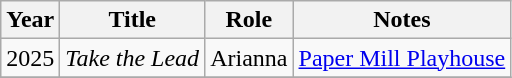<table class="wikitable plainrowheaders sortable">
<tr>
<th scope="col">Year</th>
<th scope="col">Title</th>
<th scope="col">Role</th>
<th scope="col">Notes</th>
</tr>
<tr>
<td>2025</td>
<td><em>Take the Lead</em></td>
<td>Arianna</td>
<td><a href='#'>Paper Mill Playhouse</a></td>
</tr>
<tr>
</tr>
</table>
